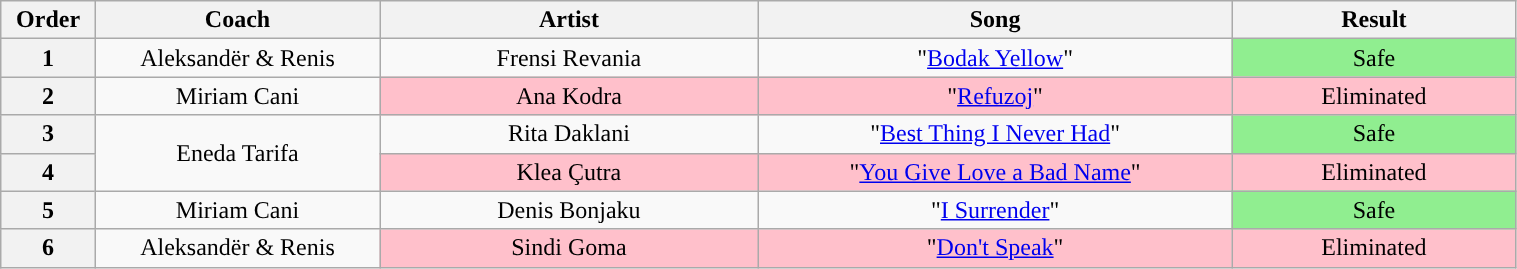<table class="wikitable" style="text-align:center; width:80%;">
<tr>
<th width="05%">Order</th>
<th width="15%">Coach</th>
<th width="20%">Artist</th>
<th width="25%">Song</th>
<th width="15%">Result</th>
</tr>
<tr>
<th>1</th>
<td>Aleksandër & Renis</td>
<td>Frensi Revania</td>
<td>"<a href='#'>Bodak Yellow</a>"</td>
<td style="background:lightgreen;">Safe</td>
</tr>
<tr>
<th>2</th>
<td>Miriam Cani</td>
<td style="background-color:pink;">Ana Kodra</td>
<td style="background-color:pink;">"<a href='#'>Refuzoj</a>"</td>
<td style="background-color:pink;">Eliminated</td>
</tr>
<tr>
<th>3</th>
<td rowspan=2>Eneda Tarifa</td>
<td>Rita Daklani</td>
<td>"<a href='#'>Best Thing I Never Had</a>"</td>
<td style="background:lightgreen;">Safe</td>
</tr>
<tr>
<th>4</th>
<td style="background-color:pink;">Klea Çutra</td>
<td style="background-color:pink;">"<a href='#'>You Give Love a Bad Name</a>"</td>
<td style="background-color:pink;">Eliminated</td>
</tr>
<tr>
<th>5</th>
<td>Miriam Cani</td>
<td>Denis Bonjaku</td>
<td>"<a href='#'>I Surrender</a>"</td>
<td style="background:lightgreen;">Safe</td>
</tr>
<tr>
<th>6</th>
<td>Aleksandër & Renis</td>
<td style="background-color:pink;">Sindi Goma</td>
<td style="background-color:pink;">"<a href='#'>Don't Speak</a>"</td>
<td style="background-color:pink;">Eliminated</td>
</tr>
</table>
